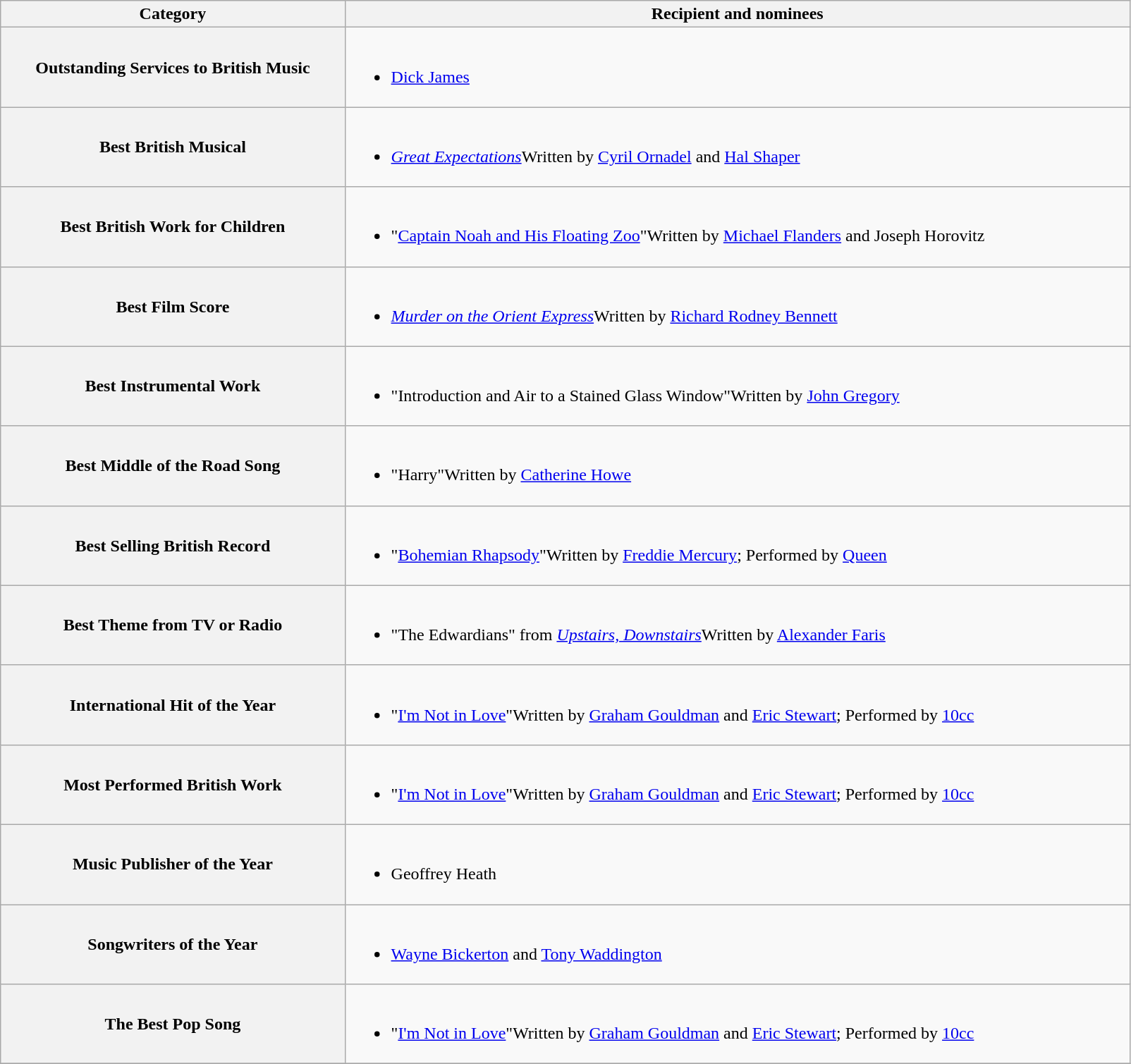<table class="wikitable">
<tr>
<th width="25%">Category</th>
<th width="57%">Recipient and nominees</th>
</tr>
<tr>
<th scope="row">Outstanding Services to British Music</th>
<td><br><ul><li><a href='#'>Dick James</a></li></ul></td>
</tr>
<tr>
<th scope="row">Best British Musical</th>
<td><br><ul><li><em><a href='#'>Great Expectations</a></em>Written by <a href='#'>Cyril Ornadel</a> and <a href='#'>Hal Shaper</a></li></ul></td>
</tr>
<tr>
<th scope="row">Best British Work for Children</th>
<td><br><ul><li>"<a href='#'>Captain Noah and His Floating Zoo</a>"Written by <a href='#'>Michael Flanders</a> and Joseph Horovitz</li></ul></td>
</tr>
<tr>
<th scope="row">Best Film Score</th>
<td><br><ul><li><em><a href='#'>Murder on the Orient Express</a></em>Written by <a href='#'>Richard Rodney Bennett</a></li></ul></td>
</tr>
<tr>
<th scope="row">Best Instrumental Work</th>
<td><br><ul><li>"Introduction and Air to a Stained Glass Window"Written by <a href='#'>John Gregory</a></li></ul></td>
</tr>
<tr>
<th scope="row">Best Middle of the Road Song</th>
<td><br><ul><li>"Harry"Written by <a href='#'>Catherine Howe</a></li></ul></td>
</tr>
<tr>
<th scope="row">Best Selling British Record</th>
<td><br><ul><li>"<a href='#'>Bohemian Rhapsody</a>"Written by <a href='#'>Freddie Mercury</a>; Performed by <a href='#'>Queen</a></li></ul></td>
</tr>
<tr>
<th scope="row">Best Theme from TV or Radio</th>
<td><br><ul><li>"The Edwardians" from <em><a href='#'>Upstairs, Downstairs</a></em>Written by <a href='#'>Alexander Faris</a></li></ul></td>
</tr>
<tr>
<th scope="row">International Hit of the Year</th>
<td><br><ul><li>"<a href='#'>I'm Not in Love</a>"Written by <a href='#'>Graham Gouldman</a> and <a href='#'>Eric Stewart</a>; Performed by <a href='#'>10cc</a></li></ul></td>
</tr>
<tr>
<th scope="row">Most Performed British Work</th>
<td><br><ul><li>"<a href='#'>I'm Not in Love</a>"Written by <a href='#'>Graham Gouldman</a> and <a href='#'>Eric Stewart</a>; Performed by <a href='#'>10cc</a></li></ul></td>
</tr>
<tr>
<th scope="row">Music Publisher of the Year</th>
<td><br><ul><li>Geoffrey Heath</li></ul></td>
</tr>
<tr>
<th scope="row">Songwriters of the Year</th>
<td><br><ul><li><a href='#'>Wayne Bickerton</a> and <a href='#'>Tony Waddington</a></li></ul></td>
</tr>
<tr>
<th scope="row">The Best Pop Song</th>
<td><br><ul><li>"<a href='#'>I'm Not in Love</a>"Written by <a href='#'>Graham Gouldman</a> and <a href='#'>Eric Stewart</a>; Performed by <a href='#'>10cc</a></li></ul></td>
</tr>
<tr>
</tr>
</table>
